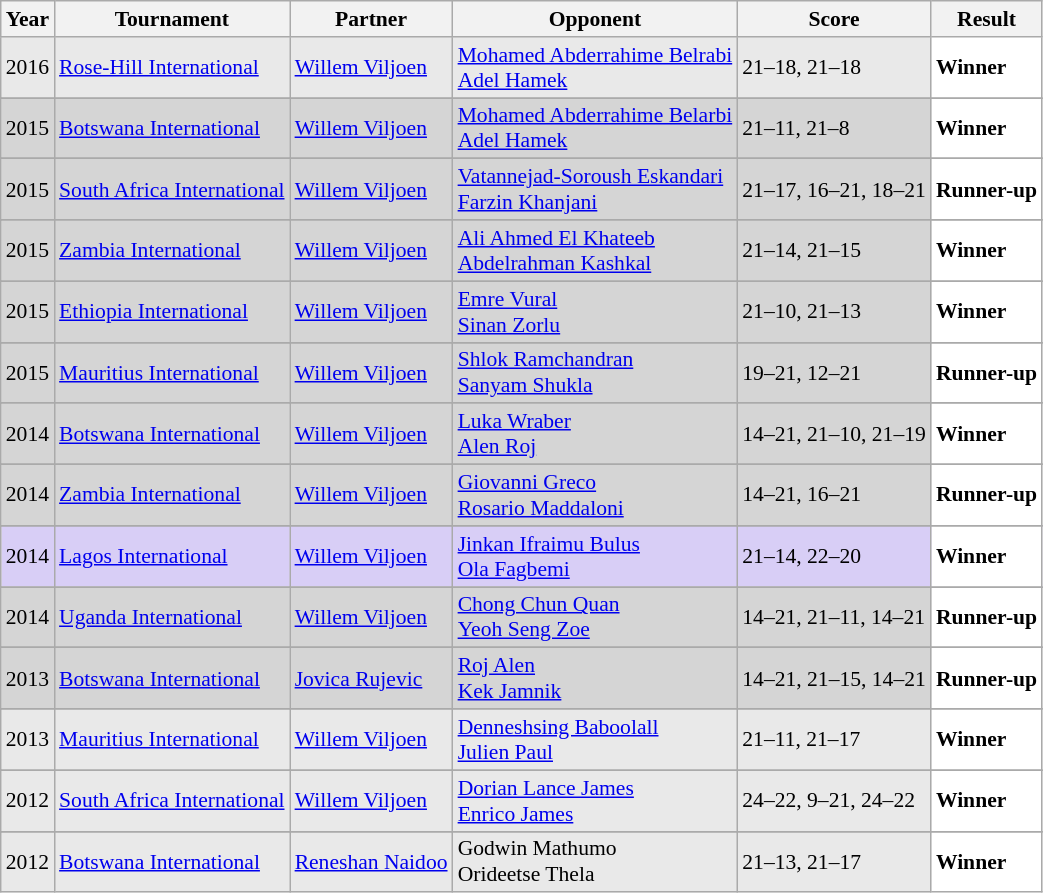<table class="sortable wikitable" style="font-size: 90%;">
<tr>
<th>Year</th>
<th>Tournament</th>
<th>Partner</th>
<th>Opponent</th>
<th>Score</th>
<th>Result</th>
</tr>
<tr style="background:#E9E9E9">
<td align="center">2016</td>
<td align="left"><a href='#'>Rose-Hill International</a></td>
<td align="left"> <a href='#'>Willem Viljoen</a></td>
<td align="left"> <a href='#'>Mohamed Abderrahime Belrabi</a> <br>  <a href='#'>Adel Hamek</a></td>
<td align="left">21–18, 21–18</td>
<td style="text-align:left; background:white"> <strong>Winner</strong></td>
</tr>
<tr>
</tr>
<tr style="background:#D5D5D5">
<td align="center">2015</td>
<td align="left"><a href='#'>Botswana International</a></td>
<td align="left"> <a href='#'>Willem Viljoen</a></td>
<td align="left"> <a href='#'>Mohamed Abderrahime Belarbi</a> <br>  <a href='#'>Adel Hamek</a></td>
<td align="left">21–11, 21–8</td>
<td style="text-align:left; background:white"> <strong>Winner</strong></td>
</tr>
<tr>
</tr>
<tr style="background:#D5D5D5">
<td align="center">2015</td>
<td align="left"><a href='#'>South Africa International</a></td>
<td align="left"> <a href='#'>Willem Viljoen</a></td>
<td align="left"> <a href='#'>Vatannejad-Soroush Eskandari</a> <br>  <a href='#'>Farzin Khanjani</a></td>
<td align="left">21–17, 16–21, 18–21</td>
<td style="text-align:left; background:white"> <strong>Runner-up</strong></td>
</tr>
<tr>
</tr>
<tr style="background:#D5D5D5">
<td align="center">2015</td>
<td align="left"><a href='#'>Zambia International</a></td>
<td align="left"> <a href='#'>Willem Viljoen</a></td>
<td align="left"> <a href='#'>Ali Ahmed El Khateeb</a> <br>  <a href='#'>Abdelrahman Kashkal</a></td>
<td align="left">21–14, 21–15</td>
<td style="text-align:left; background:white"> <strong>Winner</strong></td>
</tr>
<tr>
</tr>
<tr style="background:#D5D5D5">
<td align="center">2015</td>
<td align="left"><a href='#'>Ethiopia International</a></td>
<td align="left"> <a href='#'>Willem Viljoen</a></td>
<td align="left"> <a href='#'>Emre Vural</a> <br>  <a href='#'>Sinan Zorlu</a></td>
<td align="left">21–10, 21–13</td>
<td style="text-align:left; background:white"> <strong>Winner</strong></td>
</tr>
<tr>
</tr>
<tr style="background:#D5D5D5">
<td align="center">2015</td>
<td align="left"><a href='#'>Mauritius International</a></td>
<td align="left"> <a href='#'>Willem Viljoen</a></td>
<td align="left"> <a href='#'>Shlok Ramchandran</a> <br>  <a href='#'>Sanyam Shukla</a></td>
<td align="left">19–21, 12–21</td>
<td style="text-align:left; background:white"> <strong>Runner-up</strong></td>
</tr>
<tr>
</tr>
<tr style="background:#D5D5D5">
<td align="center">2014</td>
<td align="left"><a href='#'>Botswana International</a></td>
<td align="left"> <a href='#'>Willem Viljoen</a></td>
<td align="left"> <a href='#'>Luka Wraber</a> <br>  <a href='#'>Alen Roj</a></td>
<td align="left">14–21, 21–10, 21–19</td>
<td style="text-align:left; background:white"> <strong>Winner</strong></td>
</tr>
<tr>
</tr>
<tr style="background:#D5D5D5">
<td align="center">2014</td>
<td align="left"><a href='#'>Zambia International</a></td>
<td align="left"> <a href='#'>Willem Viljoen</a></td>
<td align="left"> <a href='#'>Giovanni Greco</a> <br>  <a href='#'>Rosario Maddaloni</a></td>
<td align="left">14–21, 16–21</td>
<td style="text-align:left; background:white"> <strong>Runner-up</strong></td>
</tr>
<tr>
</tr>
<tr style="background:#D8CEF6">
<td align="center">2014</td>
<td align="left"><a href='#'>Lagos International</a></td>
<td align="left"> <a href='#'>Willem Viljoen</a></td>
<td align="left"> <a href='#'>Jinkan Ifraimu Bulus</a> <br>  <a href='#'>Ola Fagbemi</a></td>
<td align="left">21–14, 22–20</td>
<td style="text-align:left; background:white"> <strong>Winner</strong></td>
</tr>
<tr>
</tr>
<tr style="background:#D5D5D5">
<td align="center">2014</td>
<td align="left"><a href='#'>Uganda International</a></td>
<td align="left"> <a href='#'>Willem Viljoen</a></td>
<td align="left"> <a href='#'>Chong Chun Quan</a> <br>  <a href='#'>Yeoh Seng Zoe</a></td>
<td align="left">14–21, 21–11, 14–21</td>
<td style="text-align:left; background:white"> <strong>Runner-up</strong></td>
</tr>
<tr>
</tr>
<tr style="background:#D5D5D5">
<td align="center">2013</td>
<td align="left"><a href='#'>Botswana International</a></td>
<td align="left"> <a href='#'>Jovica Rujevic</a></td>
<td align="left"> <a href='#'>Roj Alen</a> <br>  <a href='#'>Kek Jamnik</a></td>
<td align="left">14–21, 21–15, 14–21</td>
<td style="text-align:left; background:white"> <strong>Runner-up</strong></td>
</tr>
<tr>
</tr>
<tr style="background:#E9E9E9">
<td align="center">2013</td>
<td align="left"><a href='#'>Mauritius International</a></td>
<td align="left"> <a href='#'>Willem Viljoen</a></td>
<td align="left"> <a href='#'>Denneshsing Baboolall</a> <br>  <a href='#'>Julien Paul</a></td>
<td align="left">21–11, 21–17</td>
<td style="text-align:left; background:white"> <strong>Winner</strong></td>
</tr>
<tr>
</tr>
<tr style="background:#E9E9E9">
<td align="center">2012</td>
<td align="left"><a href='#'>South Africa International</a></td>
<td align="left"> <a href='#'>Willem Viljoen</a></td>
<td align="left"> <a href='#'>Dorian Lance James</a> <br>  <a href='#'>Enrico James</a></td>
<td align="left">24–22, 9–21, 24–22</td>
<td style="text-align:left; background:white"> <strong>Winner</strong></td>
</tr>
<tr>
</tr>
<tr style="background:#E9E9E9">
<td align="center">2012</td>
<td align="left"><a href='#'>Botswana International</a></td>
<td align="left"> <a href='#'>Reneshan Naidoo</a></td>
<td align="left"> Godwin Mathumo <br>  Orideetse Thela</td>
<td align="left">21–13, 21–17</td>
<td style="text-align:left; background:white"> <strong>Winner</strong></td>
</tr>
</table>
